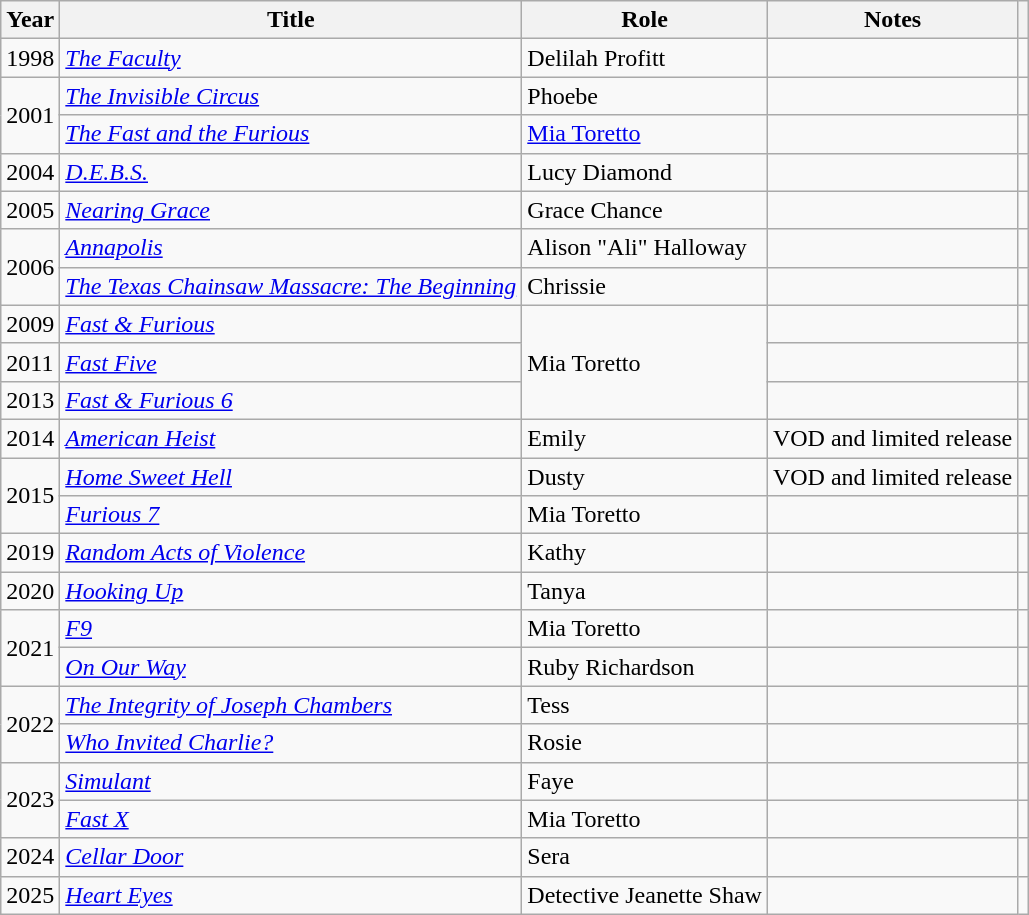<table class="wikitable sortable">
<tr>
<th>Year</th>
<th>Title</th>
<th>Role</th>
<th class="unsortable">Notes</th>
<th class="unsortable"></th>
</tr>
<tr>
<td>1998</td>
<td><em><a href='#'>The Faculty</a></em></td>
<td>Delilah Profitt</td>
<td></td>
<td></td>
</tr>
<tr>
<td rowspan="2">2001</td>
<td><em><a href='#'>The Invisible Circus</a></em></td>
<td>Phoebe</td>
<td></td>
<td></td>
</tr>
<tr>
<td><em><a href='#'>The Fast and the Furious</a></em></td>
<td><a href='#'>Mia Toretto</a></td>
<td></td>
<td></td>
</tr>
<tr>
<td>2004</td>
<td><em><a href='#'>D.E.B.S.</a></em></td>
<td>Lucy Diamond</td>
<td></td>
<td></td>
</tr>
<tr>
<td>2005</td>
<td><em><a href='#'>Nearing Grace</a></em></td>
<td>Grace Chance</td>
<td></td>
<td></td>
</tr>
<tr>
<td rowspan="2">2006</td>
<td><em><a href='#'>Annapolis</a></em></td>
<td>Alison "Ali" Halloway</td>
<td></td>
<td></td>
</tr>
<tr>
<td><em><a href='#'>The Texas Chainsaw Massacre: The Beginning</a></em></td>
<td>Chrissie</td>
<td></td>
<td></td>
</tr>
<tr>
<td>2009</td>
<td><em><a href='#'>Fast & Furious</a></em></td>
<td rowspan="3">Mia Toretto</td>
<td></td>
<td></td>
</tr>
<tr>
<td>2011</td>
<td><em><a href='#'>Fast Five</a></em></td>
<td></td>
<td></td>
</tr>
<tr>
<td>2013</td>
<td><em><a href='#'>Fast & Furious 6</a></em></td>
<td></td>
<td></td>
</tr>
<tr>
<td>2014</td>
<td><em><a href='#'>American Heist</a></em></td>
<td>Emily</td>
<td>VOD and limited release</td>
<td></td>
</tr>
<tr>
<td rowspan="2">2015</td>
<td><em><a href='#'>Home Sweet Hell</a></em></td>
<td>Dusty</td>
<td>VOD and limited release</td>
<td></td>
</tr>
<tr>
<td><em><a href='#'>Furious 7</a></em></td>
<td>Mia Toretto</td>
<td></td>
<td></td>
</tr>
<tr>
<td>2019</td>
<td><em><a href='#'>Random Acts of Violence</a></em></td>
<td>Kathy</td>
<td></td>
<td></td>
</tr>
<tr>
<td>2020</td>
<td><em><a href='#'>Hooking Up</a></em></td>
<td>Tanya</td>
<td></td>
<td></td>
</tr>
<tr>
<td rowspan="2">2021</td>
<td><em><a href='#'>F9</a></em></td>
<td>Mia Toretto</td>
<td></td>
<td></td>
</tr>
<tr>
<td><em><a href='#'>On Our Way</a></em></td>
<td>Ruby Richardson</td>
<td></td>
<td></td>
</tr>
<tr>
<td rowspan="2">2022</td>
<td><em><a href='#'>The Integrity of Joseph Chambers</a></em></td>
<td>Tess</td>
<td></td>
<td></td>
</tr>
<tr>
<td><em><a href='#'>Who Invited Charlie?</a></em></td>
<td>Rosie</td>
<td></td>
<td></td>
</tr>
<tr>
<td rowspan="2">2023</td>
<td><em><a href='#'>Simulant</a></em></td>
<td>Faye</td>
<td></td>
<td></td>
</tr>
<tr>
<td><em><a href='#'>Fast X</a></em></td>
<td>Mia Toretto</td>
<td></td>
<td></td>
</tr>
<tr>
<td>2024</td>
<td><em><a href='#'>Cellar Door</a></em></td>
<td>Sera</td>
<td></td>
<td></td>
</tr>
<tr>
<td>2025</td>
<td><em><a href='#'>Heart Eyes</a></em></td>
<td>Detective Jeanette Shaw</td>
<td></td>
<td></td>
</tr>
</table>
